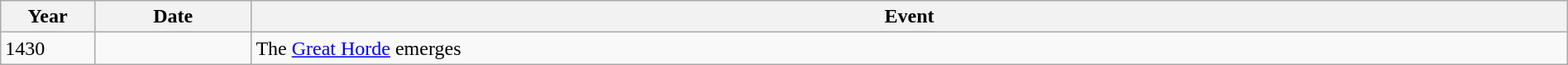<table class="wikitable" width="100%">
<tr>
<th style="width:6%">Year</th>
<th style="width:10%">Date</th>
<th>Event</th>
</tr>
<tr>
<td>1430</td>
<td></td>
<td>The <a href='#'>Great Horde</a> emerges</td>
</tr>
</table>
